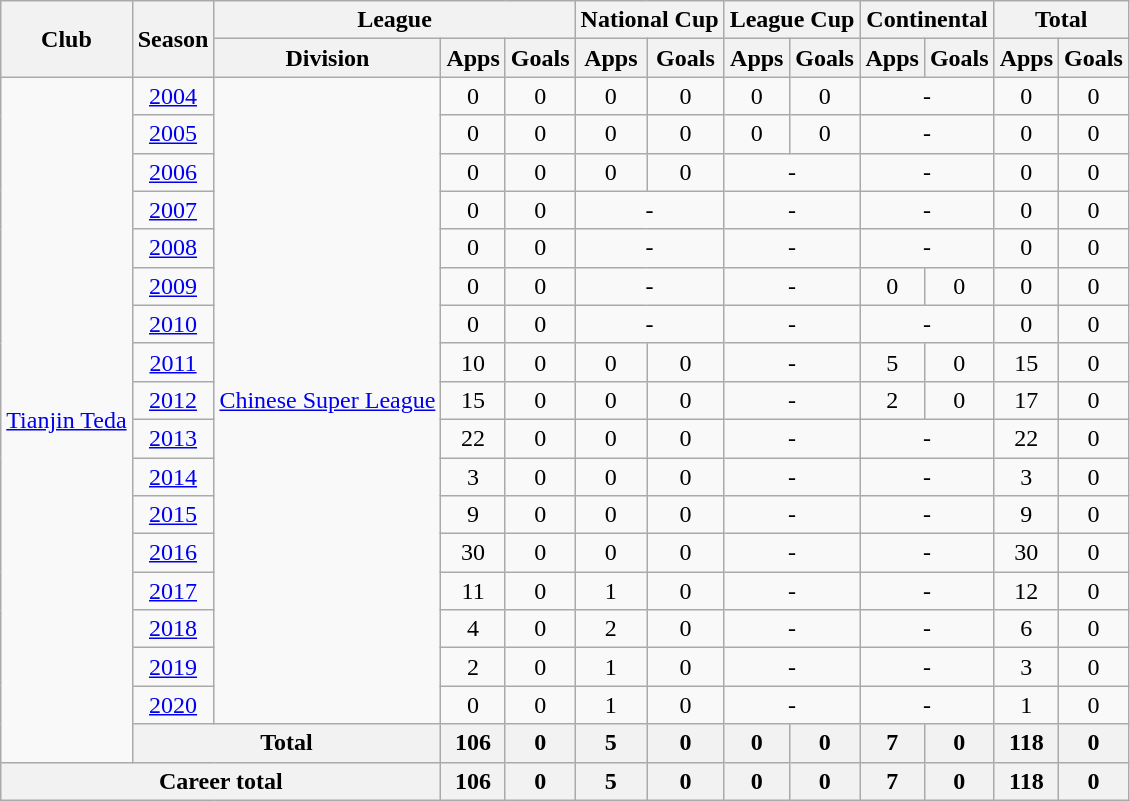<table class="wikitable" style="text-align: center">
<tr>
<th rowspan="2">Club</th>
<th rowspan="2">Season</th>
<th colspan="3">League</th>
<th colspan="2">National Cup</th>
<th colspan="2">League Cup</th>
<th colspan="2">Continental</th>
<th colspan="2">Total</th>
</tr>
<tr>
<th>Division</th>
<th>Apps</th>
<th>Goals</th>
<th>Apps</th>
<th>Goals</th>
<th>Apps</th>
<th>Goals</th>
<th>Apps</th>
<th>Goals</th>
<th>Apps</th>
<th>Goals</th>
</tr>
<tr>
<td rowspan=18><a href='#'>Tianjin Teda</a></td>
<td><a href='#'>2004</a></td>
<td rowspan=17><a href='#'>Chinese Super League</a></td>
<td>0</td>
<td>0</td>
<td>0</td>
<td>0</td>
<td>0</td>
<td>0</td>
<td colspan="2">-</td>
<td>0</td>
<td>0</td>
</tr>
<tr>
<td><a href='#'>2005</a></td>
<td>0</td>
<td>0</td>
<td>0</td>
<td>0</td>
<td>0</td>
<td>0</td>
<td colspan="2">-</td>
<td>0</td>
<td>0</td>
</tr>
<tr>
<td><a href='#'>2006</a></td>
<td>0</td>
<td>0</td>
<td>0</td>
<td>0</td>
<td colspan="2">-</td>
<td colspan="2">-</td>
<td>0</td>
<td>0</td>
</tr>
<tr>
<td><a href='#'>2007</a></td>
<td>0</td>
<td>0</td>
<td colspan="2">-</td>
<td colspan="2">-</td>
<td colspan="2">-</td>
<td>0</td>
<td>0</td>
</tr>
<tr>
<td><a href='#'>2008</a></td>
<td>0</td>
<td>0</td>
<td colspan="2">-</td>
<td colspan="2">-</td>
<td colspan="2">-</td>
<td>0</td>
<td>0</td>
</tr>
<tr>
<td><a href='#'>2009</a></td>
<td>0</td>
<td>0</td>
<td colspan="2">-</td>
<td colspan="2">-</td>
<td>0</td>
<td>0</td>
<td>0</td>
<td>0</td>
</tr>
<tr>
<td><a href='#'>2010</a></td>
<td>0</td>
<td>0</td>
<td colspan="2">-</td>
<td colspan="2">-</td>
<td colspan="2">-</td>
<td>0</td>
<td>0</td>
</tr>
<tr>
<td><a href='#'>2011</a></td>
<td>10</td>
<td>0</td>
<td>0</td>
<td>0</td>
<td colspan="2">-</td>
<td>5</td>
<td>0</td>
<td>15</td>
<td>0</td>
</tr>
<tr>
<td><a href='#'>2012</a></td>
<td>15</td>
<td>0</td>
<td>0</td>
<td>0</td>
<td colspan="2">-</td>
<td>2</td>
<td>0</td>
<td>17</td>
<td>0</td>
</tr>
<tr>
<td><a href='#'>2013</a></td>
<td>22</td>
<td>0</td>
<td>0</td>
<td>0</td>
<td colspan="2">-</td>
<td colspan="2">-</td>
<td>22</td>
<td>0</td>
</tr>
<tr>
<td><a href='#'>2014</a></td>
<td>3</td>
<td>0</td>
<td>0</td>
<td>0</td>
<td colspan="2">-</td>
<td colspan="2">-</td>
<td>3</td>
<td>0</td>
</tr>
<tr>
<td><a href='#'>2015</a></td>
<td>9</td>
<td>0</td>
<td>0</td>
<td>0</td>
<td colspan="2">-</td>
<td colspan="2">-</td>
<td>9</td>
<td>0</td>
</tr>
<tr>
<td><a href='#'>2016</a></td>
<td>30</td>
<td>0</td>
<td>0</td>
<td>0</td>
<td colspan="2">-</td>
<td colspan="2">-</td>
<td>30</td>
<td>0</td>
</tr>
<tr>
<td><a href='#'>2017</a></td>
<td>11</td>
<td>0</td>
<td>1</td>
<td>0</td>
<td colspan="2">-</td>
<td colspan="2">-</td>
<td>12</td>
<td>0</td>
</tr>
<tr>
<td><a href='#'>2018</a></td>
<td>4</td>
<td>0</td>
<td>2</td>
<td>0</td>
<td colspan="2">-</td>
<td colspan="2">-</td>
<td>6</td>
<td>0</td>
</tr>
<tr>
<td><a href='#'>2019</a></td>
<td>2</td>
<td>0</td>
<td>1</td>
<td>0</td>
<td colspan="2">-</td>
<td colspan="2">-</td>
<td>3</td>
<td>0</td>
</tr>
<tr>
<td><a href='#'>2020</a></td>
<td>0</td>
<td>0</td>
<td>1</td>
<td>0</td>
<td colspan="2">-</td>
<td colspan="2">-</td>
<td>1</td>
<td>0</td>
</tr>
<tr>
<th colspan=2>Total</th>
<th>106</th>
<th>0</th>
<th>5</th>
<th>0</th>
<th>0</th>
<th>0</th>
<th>7</th>
<th>0</th>
<th>118</th>
<th>0</th>
</tr>
<tr>
<th colspan=3>Career total</th>
<th>106</th>
<th>0</th>
<th>5</th>
<th>0</th>
<th>0</th>
<th>0</th>
<th>7</th>
<th>0</th>
<th>118</th>
<th>0</th>
</tr>
</table>
